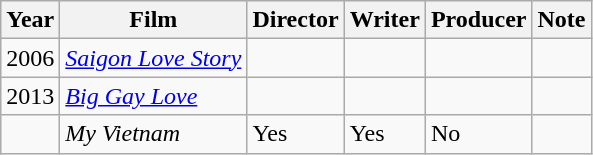<table class="wikitable">
<tr>
<th>Year</th>
<th>Film</th>
<th>Director</th>
<th>Writer</th>
<th>Producer</th>
<th>Note</th>
</tr>
<tr>
<td>2006</td>
<td><em><a href='#'>Saigon Love Story</a></em></td>
<td></td>
<td></td>
<td></td>
<td></td>
</tr>
<tr>
<td>2013</td>
<td><em><a href='#'>Big Gay Love</a></em></td>
<td></td>
<td></td>
<td></td>
<td></td>
</tr>
<tr>
<td></td>
<td><em>My Vietnam</em></td>
<td>Yes</td>
<td>Yes</td>
<td>No</td>
</tr>
</table>
